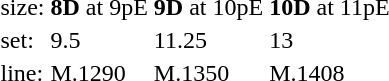<table style="margin-left:40px;">
<tr>
<td>size:</td>
<td><strong>8D</strong> at 9pE</td>
<td><strong>9D</strong> at 10pE</td>
<td><strong>10D</strong> at 11pE</td>
</tr>
<tr>
<td>set:</td>
<td>9.5</td>
<td>11.25</td>
<td>13</td>
</tr>
<tr>
<td>line:</td>
<td>M.1290</td>
<td>M.1350</td>
<td>M.1408</td>
</tr>
</table>
